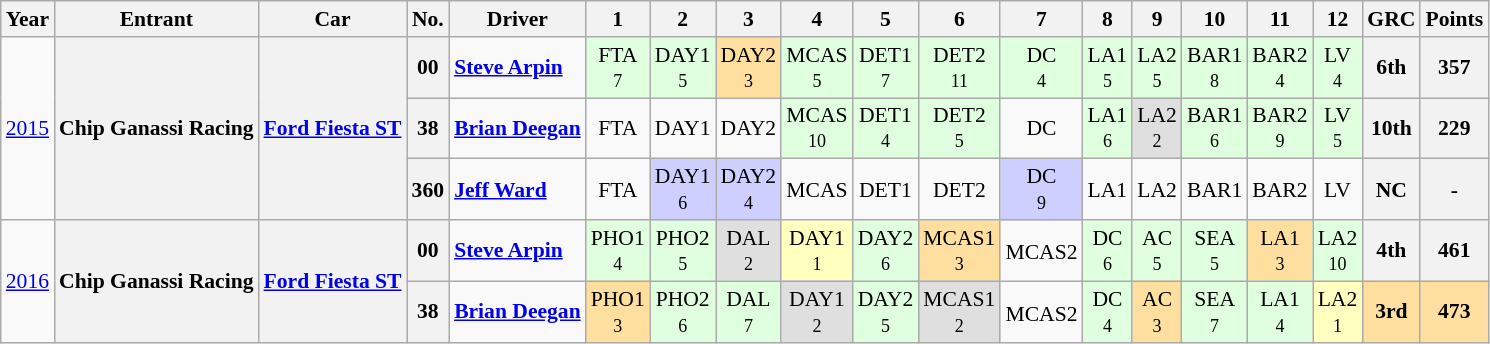<table class="wikitable" style="text-align:center; font-size:90%;">
<tr>
<th>Year</th>
<th>Entrant</th>
<th>Car</th>
<th>No.</th>
<th>Driver</th>
<th>1</th>
<th>2</th>
<th>3</th>
<th>4</th>
<th>5</th>
<th>6</th>
<th>7</th>
<th>8</th>
<th>9</th>
<th>10</th>
<th>11</th>
<th>12</th>
<th>GRC</th>
<th>Points</th>
</tr>
<tr>
<td rowspan=3><a href='#'>2015</a></td>
<th rowspan=3>Chip Ganassi Racing</th>
<th rowspan=3><a href='#'>Ford Fiesta ST</a></th>
<th>00</th>
<td style="text-align:left;"> <strong><a href='#'>Steve Arpin</a></strong></td>
<td style="background:#DFFFDF;">FTA<br><small>7</small></td>
<td style="background:#DFFFDF;">DAY1<br><small>5</small></td>
<td style="background:#FFDF9F;">DAY2<br><small>3</small></td>
<td style="background:#DFFFDF;">MCAS<br><small>5</small></td>
<td style="background:#DFFFDF;">DET1<br><small>7</small></td>
<td style="background:#DFFFDF;">DET2<br><small>11</small></td>
<td style="background:#DFFFDF;">DC<br><small>4</small></td>
<td style="background:#DFFFDF;">LA1<br><small>5</small></td>
<td style="background:#DFFFDF;">LA2<br><small>5</small></td>
<td style="background:#DFFFDF;">BAR1<br><small>8</small></td>
<td style="background:#DFFFDF;">BAR2<br><small>4</small></td>
<td style="background:#DFFFDF;">LV<br><small>4</small></td>
<th>6th</th>
<th>357</th>
</tr>
<tr>
<th>38</th>
<td style="text-align:left;">  <strong><a href='#'>Brian Deegan</a></strong></td>
<td>FTA<br><small></small></td>
<td>DAY1<br><small></small></td>
<td>DAY2<br><small></small></td>
<td style="background:#DFFFDF;">MCAS<br><small>10</small></td>
<td style="background:#DFFFDF;">DET1<br><small>4</small></td>
<td style="background:#DFFFDF;">DET2<br><small>5</small></td>
<td>DC<br><small></small></td>
<td style="background:#DFFFDF;">LA1<br><small>6</small></td>
<td style="background:#DFDFDF;">LA2<br><small>2</small></td>
<td style="background:#DFFFDF;">BAR1<br><small>6</small></td>
<td style="background:#DFFFDF;">BAR2<br><small>9</small></td>
<td style="background:#DFFFDF;">LV<br><small>5</small></td>
<th>10th</th>
<th>229</th>
</tr>
<tr>
<th>360</th>
<td style="text-align:left;">  <strong><a href='#'>Jeff Ward</a></strong></td>
<td>FTA<br><small></small></td>
<td style="background:#CFCFFF;">DAY1<br><small>6</small></td>
<td style="background:#CFCFFF;">DAY2<br><small>4</small></td>
<td>MCAS<br><small></small></td>
<td>DET1<br><small></small></td>
<td>DET2<br><small></small></td>
<td style="background:#CFCFFF;">DC<br><small>9</small></td>
<td>LA1<br><small></small></td>
<td>LA2<br><small></small></td>
<td>BAR1<br><small></small></td>
<td>BAR2<br><small></small></td>
<td>LV<br><small></small></td>
<th>NC</th>
<th>-</th>
</tr>
<tr>
<td rowspan=2><a href='#'>2016</a></td>
<th rowspan=2>Chip Ganassi Racing</th>
<th rowspan=2><a href='#'>Ford Fiesta ST</a></th>
<th>00</th>
<td style="text-align:left;"> <strong><a href='#'>Steve Arpin</a></strong></td>
<td style="background:#DFFFDF;">PHO1<br><small>4</small></td>
<td style="background:#DFFFDF;">PHO2<br><small>5</small></td>
<td style="background:#DFDFDF;">DAL<br><small>2</small></td>
<td style="background:#FFFFBF;">DAY1<br><small>1</small></td>
<td style="background:#DFFFDF;">DAY2<br><small>6</small></td>
<td style="background:#FFDF9F;">MCAS1<br><small>3</small></td>
<td>MCAS2<sup></sup></td>
<td style="background:#DFFFDF;">DC<br><small>6</small></td>
<td style="background:#DFFFDF;">AC<br><small>5</small></td>
<td style="background:#DFFFDF;">SEA<br><small>5</small></td>
<td style="background:#FFDF9F;">LA1<br><small>3</small></td>
<td style="background:#DFFFDF;">LA2<br><small>10</small></td>
<th>4th</th>
<th>461</th>
</tr>
<tr>
<th>38</th>
<td style="text-align:left;">  <strong><a href='#'>Brian Deegan</a></strong></td>
<td style="background:#FFDF9F;">PHO1<br><small>3</small></td>
<td style="background:#DFFFDF;">PHO2<br><small>6</small></td>
<td style="background:#DFFFDF;">DAL<br><small>7</small></td>
<td style="background:#DFDFDF;">DAY1<br><small>2</small></td>
<td style="background:#DFFFDF;">DAY2<br><small>5</small></td>
<td style="background:#DFDFDF;">MCAS1<br><small>2</small></td>
<td>MCAS2<sup></sup></td>
<td style="background:#DFFFDF;">DC<br><small>4</small></td>
<td style="background:#FFDF9F;">AC<br><small>3</small></td>
<td style="background:#DFFFDF;">SEA<br><small>7</small></td>
<td style="background:#DFFFDF;">LA1<br><small>4</small></td>
<td style="background:#FFFFBF;">LA2<br><small>1</small></td>
<th style="background:#FFDF9F;">3rd</th>
<th style="background:#FFDF9F;">473</th>
</tr>
</table>
